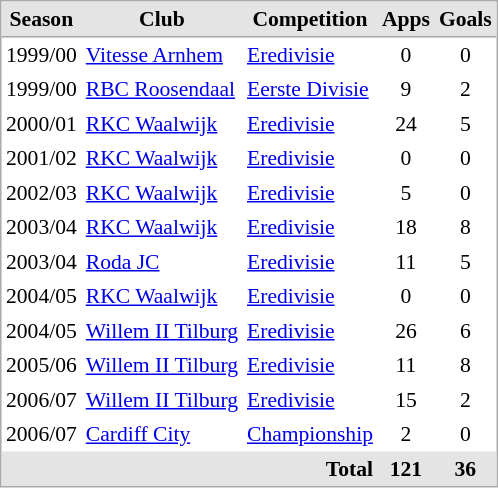<table cellspacing="0" cellpadding="3" style="border:1px solid #AAAAAA;font-size:90%">
<tr bgcolor="#E4E4E4">
<th style="border-bottom:1px solid #AAAAAA">Season</th>
<th style="border-bottom:1px solid #AAAAAA">Club</th>
<th style="border-bottom:1px solid #AAAAAA">Competition</th>
<th style="border-bottom:1px solid #AAAAAA" align="center">Apps</th>
<th style="border-bottom:1px solid #AAAAAA" align="center">Goals</th>
</tr>
<tr>
<td>1999/00</td>
<td><a href='#'>Vitesse Arnhem</a></td>
<td><a href='#'>Eredivisie</a></td>
<td align="center">0</td>
<td align="center">0</td>
</tr>
<tr>
<td>1999/00</td>
<td><a href='#'>RBC Roosendaal</a></td>
<td><a href='#'>Eerste Divisie</a></td>
<td align="center">9</td>
<td align="center">2</td>
</tr>
<tr>
<td>2000/01</td>
<td><a href='#'>RKC Waalwijk</a></td>
<td><a href='#'>Eredivisie</a></td>
<td align="center">24</td>
<td align="center">5</td>
</tr>
<tr>
<td>2001/02</td>
<td><a href='#'>RKC Waalwijk</a></td>
<td><a href='#'>Eredivisie</a></td>
<td align="center">0</td>
<td align="center">0</td>
</tr>
<tr>
<td>2002/03</td>
<td><a href='#'>RKC Waalwijk</a></td>
<td><a href='#'>Eredivisie</a></td>
<td align="center">5</td>
<td align="center">0</td>
</tr>
<tr>
<td>2003/04</td>
<td><a href='#'>RKC Waalwijk</a></td>
<td><a href='#'>Eredivisie</a></td>
<td align="center">18</td>
<td align="center">8</td>
</tr>
<tr>
<td>2003/04</td>
<td><a href='#'>Roda JC</a></td>
<td><a href='#'>Eredivisie</a></td>
<td align="center">11</td>
<td align="center">5</td>
</tr>
<tr>
<td>2004/05</td>
<td><a href='#'>RKC Waalwijk</a></td>
<td><a href='#'>Eredivisie</a></td>
<td align="center">0</td>
<td align="center">0</td>
</tr>
<tr>
<td>2004/05</td>
<td><a href='#'>Willem II Tilburg</a></td>
<td><a href='#'>Eredivisie</a></td>
<td align="center">26</td>
<td align="center">6</td>
</tr>
<tr>
<td>2005/06</td>
<td><a href='#'>Willem II Tilburg</a></td>
<td><a href='#'>Eredivisie</a></td>
<td align="center">11</td>
<td align="center">8</td>
</tr>
<tr>
<td>2006/07</td>
<td><a href='#'>Willem II Tilburg</a></td>
<td><a href='#'>Eredivisie</a></td>
<td align="center">15</td>
<td align="center">2</td>
</tr>
<tr>
<td>2006/07</td>
<td><a href='#'>Cardiff City</a></td>
<td><a href='#'>Championship</a></td>
<td align="center">2</td>
<td align="center">0</td>
</tr>
<tr>
</tr>
<tr style="background:#E4E4E4;">
<th ! colspan="3"  align="right">Total</th>
<th>121</th>
<th>36</th>
</tr>
<tr>
</tr>
</table>
